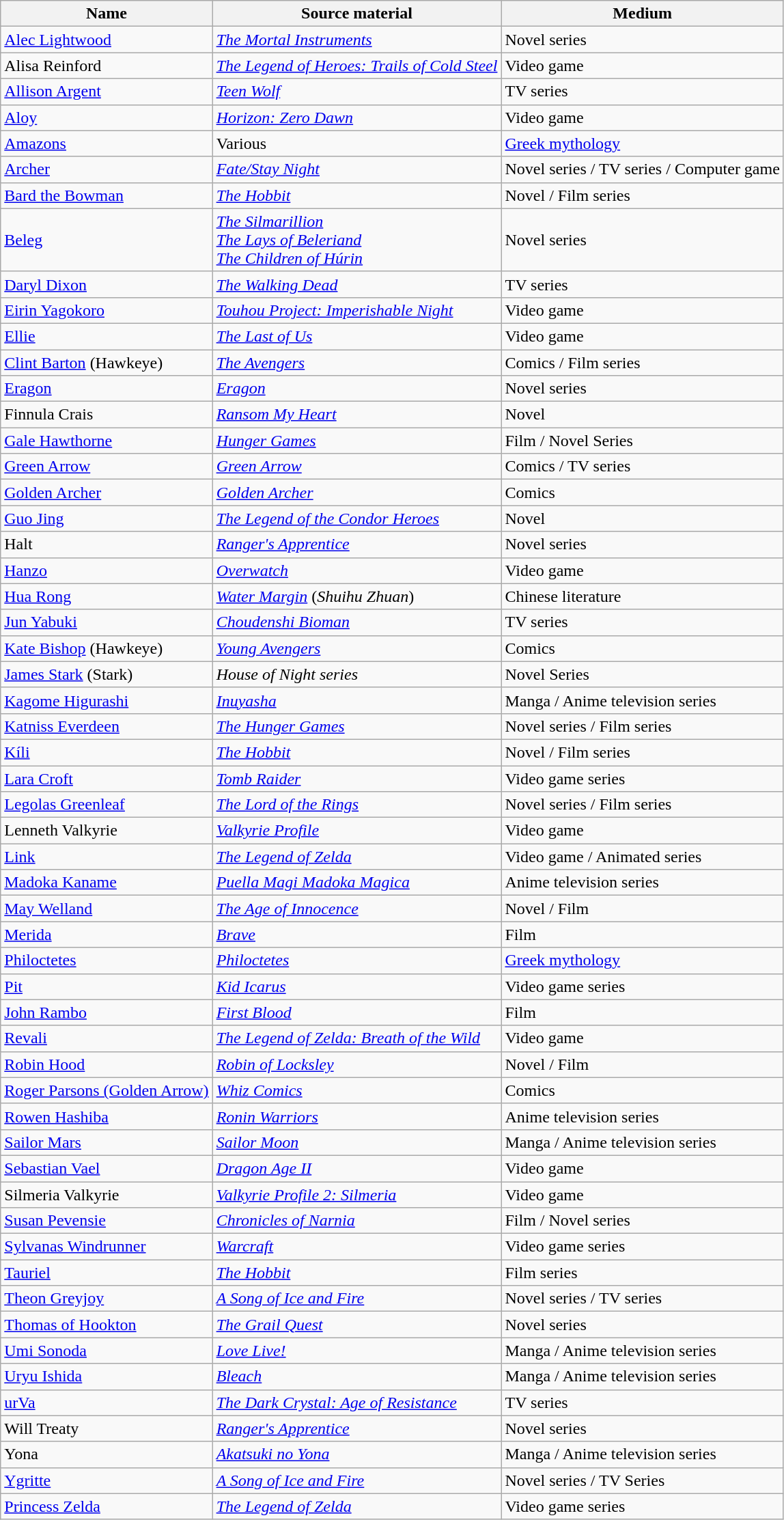<table class="wikitable">
<tr>
<th>Name</th>
<th>Source material</th>
<th>Medium</th>
</tr>
<tr>
<td><a href='#'>Alec Lightwood</a></td>
<td><em><a href='#'>The Mortal Instruments</a></em></td>
<td>Novel series</td>
</tr>
<tr>
<td>Alisa Reinford</td>
<td><em><a href='#'>The Legend of Heroes: Trails of Cold Steel</a></em></td>
<td>Video game</td>
</tr>
<tr>
<td><a href='#'>Allison Argent</a></td>
<td><em><a href='#'>Teen Wolf</a></em></td>
<td>TV series</td>
</tr>
<tr>
<td><a href='#'>Aloy</a></td>
<td><em><a href='#'>Horizon: Zero Dawn</a></em></td>
<td>Video game</td>
</tr>
<tr>
<td><a href='#'>Amazons</a></td>
<td>Various</td>
<td><a href='#'>Greek mythology</a></td>
</tr>
<tr>
<td><a href='#'>Archer</a></td>
<td><em><a href='#'>Fate/Stay Night</a></em></td>
<td>Novel series / TV series / Computer game</td>
</tr>
<tr>
<td><a href='#'>Bard the Bowman</a></td>
<td><em><a href='#'>The Hobbit</a></em></td>
<td>Novel / Film series</td>
</tr>
<tr>
<td><a href='#'>Beleg</a></td>
<td><em><a href='#'>The Silmarillion</a></em> <br> <em><a href='#'>The Lays of Beleriand</a></em> <br> <em><a href='#'>The Children of Húrin</a></em></td>
<td>Novel series</td>
</tr>
<tr>
<td><a href='#'>Daryl Dixon</a></td>
<td><em><a href='#'>The Walking Dead</a></em></td>
<td>TV series</td>
</tr>
<tr>
<td><a href='#'>Eirin Yagokoro</a></td>
<td><em><a href='#'>Touhou Project: Imperishable Night</a></em></td>
<td>Video game</td>
</tr>
<tr>
<td><a href='#'>Ellie</a></td>
<td><em><a href='#'>The Last of Us</a></em></td>
<td>Video game</td>
</tr>
<tr>
<td><a href='#'>Clint Barton</a> (Hawkeye)</td>
<td><em><a href='#'>The Avengers</a></em></td>
<td>Comics / Film series</td>
</tr>
<tr>
<td><a href='#'>Eragon</a></td>
<td><em><a href='#'>Eragon</a></em></td>
<td>Novel series</td>
</tr>
<tr>
<td>Finnula Crais</td>
<td><em><a href='#'>Ransom My Heart</a></em></td>
<td>Novel</td>
</tr>
<tr>
<td><a href='#'>Gale Hawthorne</a></td>
<td><em><a href='#'>Hunger Games</a></em></td>
<td>Film / Novel Series</td>
</tr>
<tr>
<td><a href='#'>Green Arrow</a></td>
<td><em><a href='#'>Green Arrow</a></em></td>
<td>Comics / TV series</td>
</tr>
<tr>
<td><a href='#'>Golden Archer</a></td>
<td><em><a href='#'>Golden Archer</a></em></td>
<td>Comics</td>
</tr>
<tr>
<td><a href='#'>Guo Jing</a></td>
<td><em><a href='#'>The Legend of the Condor Heroes</a></em></td>
<td>Novel</td>
</tr>
<tr>
<td>Halt</td>
<td><em><a href='#'>Ranger's Apprentice</a></em></td>
<td>Novel series</td>
</tr>
<tr>
<td><a href='#'>Hanzo</a></td>
<td><em><a href='#'>Overwatch</a></em></td>
<td>Video game</td>
</tr>
<tr>
<td><a href='#'>Hua Rong</a></td>
<td><em><a href='#'>Water Margin</a></em> (<em>Shuihu Zhuan</em>)</td>
<td>Chinese literature</td>
</tr>
<tr>
<td><a href='#'>Jun Yabuki</a></td>
<td><em><a href='#'>Choudenshi Bioman</a></em></td>
<td>TV series</td>
</tr>
<tr>
<td><a href='#'>Kate Bishop</a> (Hawkeye)</td>
<td><em><a href='#'>Young Avengers</a></em></td>
<td>Comics</td>
</tr>
<tr>
<td><a href='#'>James Stark</a> (Stark)</td>
<td><em>House of Night series</em></td>
<td>Novel Series</td>
</tr>
<tr>
<td><a href='#'>Kagome Higurashi</a></td>
<td><em><a href='#'>Inuyasha</a></em></td>
<td>Manga / Anime television series</td>
</tr>
<tr>
<td><a href='#'>Katniss Everdeen</a></td>
<td><em><a href='#'>The Hunger Games</a></em></td>
<td>Novel series / Film series</td>
</tr>
<tr>
<td><a href='#'>Kíli</a></td>
<td><em><a href='#'>The Hobbit</a></em></td>
<td>Novel / Film series</td>
</tr>
<tr>
<td><a href='#'>Lara Croft</a></td>
<td><em><a href='#'>Tomb Raider</a></em></td>
<td>Video game series</td>
</tr>
<tr>
<td><a href='#'>Legolas Greenleaf</a></td>
<td><em><a href='#'>The Lord of the Rings</a></em></td>
<td>Novel series / Film series</td>
</tr>
<tr>
<td>Lenneth Valkyrie</td>
<td><em><a href='#'>Valkyrie Profile</a></em></td>
<td>Video game</td>
</tr>
<tr>
<td><a href='#'>Link</a></td>
<td><em><a href='#'>The Legend of Zelda</a></em></td>
<td>Video game / Animated series</td>
</tr>
<tr>
<td><a href='#'>Madoka Kaname</a></td>
<td><em><a href='#'>Puella Magi Madoka Magica</a></em></td>
<td>Anime television series</td>
</tr>
<tr>
<td><a href='#'>May Welland</a></td>
<td><em><a href='#'>The Age of Innocence</a></em></td>
<td>Novel / Film</td>
</tr>
<tr>
<td><a href='#'>Merida</a></td>
<td><em><a href='#'>Brave</a></em></td>
<td>Film</td>
</tr>
<tr>
<td><a href='#'>Philoctetes</a></td>
<td><em><a href='#'>Philoctetes</a></em></td>
<td><a href='#'>Greek mythology</a></td>
</tr>
<tr>
<td><a href='#'>Pit</a></td>
<td><em><a href='#'>Kid Icarus</a></em></td>
<td>Video game series</td>
</tr>
<tr>
<td><a href='#'>John Rambo</a></td>
<td><em><a href='#'>First Blood</a></em></td>
<td>Film</td>
</tr>
<tr>
<td><a href='#'>Revali</a></td>
<td><em><a href='#'>The Legend of Zelda: Breath of the Wild</a></em></td>
<td>Video game</td>
</tr>
<tr>
<td><a href='#'>Robin Hood</a></td>
<td><em><a href='#'>Robin of Locksley</a></em></td>
<td>Novel / Film</td>
</tr>
<tr>
<td><a href='#'>Roger Parsons (Golden Arrow)</a></td>
<td><em><a href='#'>Whiz Comics</a></em></td>
<td>Comics</td>
</tr>
<tr>
<td><a href='#'>Rowen Hashiba</a></td>
<td><em><a href='#'>Ronin Warriors</a></em></td>
<td>Anime television series</td>
</tr>
<tr>
<td><a href='#'>Sailor Mars</a></td>
<td><em><a href='#'>Sailor Moon</a></em></td>
<td>Manga / Anime television series</td>
</tr>
<tr>
<td><a href='#'>Sebastian Vael</a></td>
<td><em><a href='#'>Dragon Age II</a></em></td>
<td>Video game</td>
</tr>
<tr>
<td>Silmeria Valkyrie</td>
<td><em><a href='#'>Valkyrie Profile 2: Silmeria</a></em></td>
<td>Video game</td>
</tr>
<tr>
<td><a href='#'>Susan Pevensie</a></td>
<td><em><a href='#'>Chronicles of Narnia</a></em></td>
<td>Film / Novel series</td>
</tr>
<tr>
<td><a href='#'>Sylvanas Windrunner</a></td>
<td><em><a href='#'>Warcraft</a></em></td>
<td>Video game series</td>
</tr>
<tr>
<td><a href='#'>Tauriel</a></td>
<td><em><a href='#'>The Hobbit</a></em></td>
<td>Film series</td>
</tr>
<tr>
<td><a href='#'>Theon Greyjoy</a></td>
<td><em><a href='#'>A Song of Ice and Fire</a></em></td>
<td>Novel series / TV series</td>
</tr>
<tr>
<td><a href='#'>Thomas of Hookton</a></td>
<td><em><a href='#'>The Grail Quest</a></em></td>
<td>Novel series</td>
</tr>
<tr>
<td><a href='#'>Umi Sonoda</a></td>
<td><em><a href='#'>Love Live!</a></em></td>
<td>Manga / Anime television series</td>
</tr>
<tr>
<td><a href='#'>Uryu Ishida</a></td>
<td><em><a href='#'>Bleach</a></em></td>
<td>Manga / Anime television series</td>
</tr>
<tr>
<td><a href='#'>urVa</a></td>
<td><em><a href='#'>The Dark Crystal: Age of Resistance</a></em></td>
<td>TV series</td>
</tr>
<tr>
<td>Will Treaty</td>
<td><em><a href='#'>Ranger's Apprentice</a></em></td>
<td>Novel series</td>
</tr>
<tr>
<td>Yona</td>
<td><em><a href='#'>Akatsuki no Yona</a></em></td>
<td>Manga / Anime television series</td>
</tr>
<tr>
<td><a href='#'>Ygritte</a></td>
<td><em><a href='#'>A Song of Ice and Fire</a></em></td>
<td>Novel series / TV Series</td>
</tr>
<tr>
<td><a href='#'>Princess Zelda</a></td>
<td><em><a href='#'>The Legend of Zelda</a></em></td>
<td>Video game series</td>
</tr>
</table>
